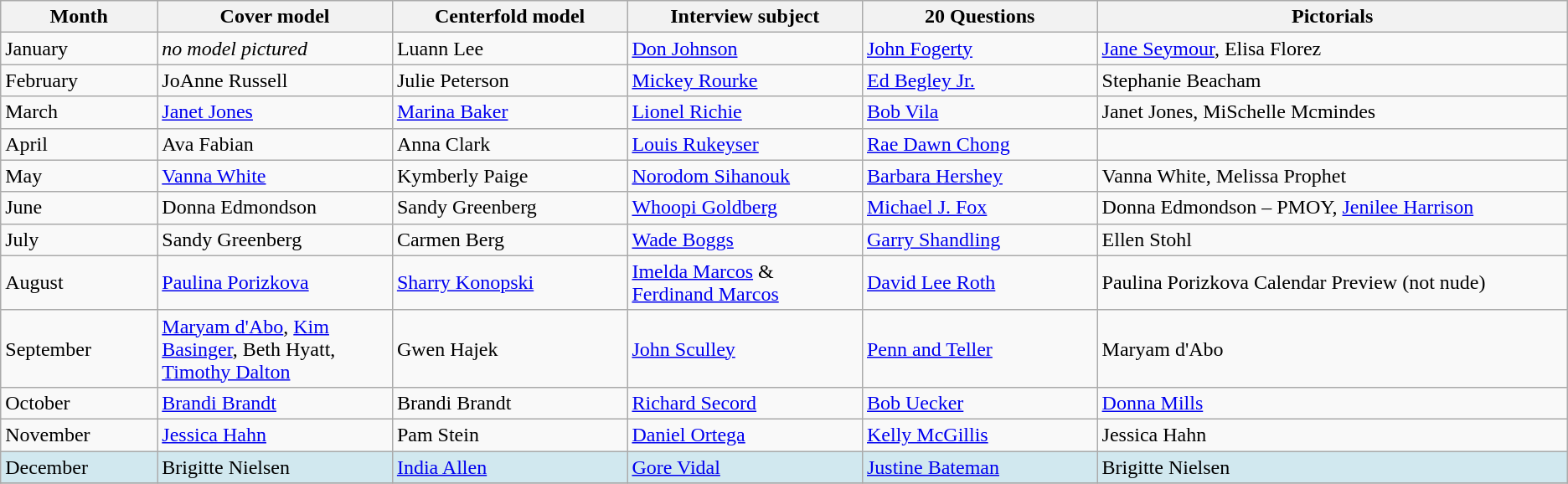<table class="wikitable">
<tr>
<th width="10%">Month</th>
<th width="15%">Cover model</th>
<th width="15%">Centerfold model</th>
<th width="15%">Interview subject</th>
<th width="15%">20 Questions</th>
<th width="30%">Pictorials</th>
</tr>
<tr>
<td>January</td>
<td><em>no model pictured</em></td>
<td>Luann Lee</td>
<td><a href='#'>Don Johnson</a></td>
<td><a href='#'>John Fogerty</a></td>
<td><a href='#'>Jane Seymour</a>, Elisa Florez</td>
</tr>
<tr>
<td>February</td>
<td>JoAnne Russell</td>
<td>Julie Peterson</td>
<td><a href='#'>Mickey Rourke</a></td>
<td><a href='#'>Ed Begley Jr.</a></td>
<td>Stephanie Beacham</td>
</tr>
<tr>
<td>March</td>
<td><a href='#'>Janet Jones</a></td>
<td><a href='#'>Marina Baker</a></td>
<td><a href='#'>Lionel Richie</a></td>
<td><a href='#'>Bob Vila</a></td>
<td>Janet Jones, MiSchelle Mcmindes</td>
</tr>
<tr>
<td>April</td>
<td>Ava Fabian</td>
<td>Anna Clark</td>
<td><a href='#'>Louis Rukeyser</a></td>
<td><a href='#'>Rae Dawn Chong</a></td>
<td></td>
</tr>
<tr>
<td>May</td>
<td><a href='#'>Vanna White</a></td>
<td>Kymberly Paige</td>
<td><a href='#'>Norodom Sihanouk</a></td>
<td><a href='#'>Barbara Hershey</a></td>
<td>Vanna White, Melissa Prophet</td>
</tr>
<tr>
<td>June</td>
<td>Donna Edmondson</td>
<td>Sandy Greenberg</td>
<td><a href='#'>Whoopi Goldberg</a></td>
<td><a href='#'>Michael J. Fox</a></td>
<td>Donna Edmondson – PMOY, <a href='#'>Jenilee Harrison</a></td>
</tr>
<tr>
<td>July</td>
<td>Sandy Greenberg</td>
<td>Carmen Berg</td>
<td><a href='#'>Wade Boggs</a></td>
<td><a href='#'>Garry Shandling</a></td>
<td>Ellen Stohl</td>
</tr>
<tr>
<td>August</td>
<td><a href='#'>Paulina Porizkova</a></td>
<td><a href='#'>Sharry Konopski</a></td>
<td><a href='#'>Imelda Marcos</a> & <a href='#'>Ferdinand Marcos</a></td>
<td><a href='#'>David Lee Roth</a></td>
<td>Paulina Porizkova Calendar Preview (not nude)</td>
</tr>
<tr>
<td>September</td>
<td><a href='#'>Maryam d'Abo</a>, <a href='#'>Kim Basinger</a>, Beth Hyatt, <a href='#'>Timothy Dalton</a></td>
<td>Gwen Hajek</td>
<td><a href='#'>John Sculley</a></td>
<td><a href='#'>Penn and Teller</a></td>
<td>Maryam d'Abo</td>
</tr>
<tr>
<td>October</td>
<td><a href='#'>Brandi Brandt</a></td>
<td>Brandi Brandt</td>
<td><a href='#'>Richard Secord</a></td>
<td><a href='#'>Bob Uecker</a></td>
<td><a href='#'>Donna Mills</a></td>
</tr>
<tr>
<td>November</td>
<td><a href='#'>Jessica Hahn</a></td>
<td>Pam Stein</td>
<td><a href='#'>Daniel Ortega</a></td>
<td><a href='#'>Kelly McGillis</a></td>
<td>Jessica Hahn</td>
</tr>
<tr style="background:#D1E8EF;">
<td>December</td>
<td>Brigitte Nielsen</td>
<td><a href='#'>India Allen</a></td>
<td><a href='#'>Gore Vidal</a></td>
<td><a href='#'>Justine Bateman</a></td>
<td>Brigitte Nielsen</td>
</tr>
<tr>
</tr>
</table>
